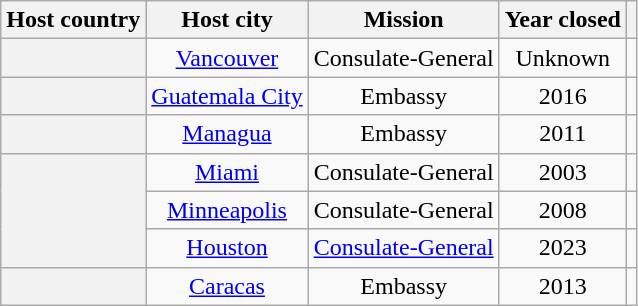<table class="wikitable plainrowheaders" style="text-align:center;">
<tr>
<th scope="col">Host country</th>
<th scope="col">Host city</th>
<th scope="col">Mission</th>
<th scope="col">Year closed</th>
<th scope="col"></th>
</tr>
<tr>
<th scope="row"></th>
<td><a href='#'>Vancouver</a></td>
<td>Consulate-General</td>
<td>Unknown</td>
<td></td>
</tr>
<tr>
<th scope="row"></th>
<td><a href='#'>Guatemala City</a></td>
<td>Embassy</td>
<td>2016</td>
<td></td>
</tr>
<tr>
<th scope="row"></th>
<td><a href='#'>Managua</a></td>
<td>Embassy</td>
<td>2011</td>
<td></td>
</tr>
<tr>
<th scope="row" rowspan="3"></th>
<td><a href='#'>Miami</a></td>
<td>Consulate-General</td>
<td>2003</td>
<td></td>
</tr>
<tr>
<td><a href='#'>Minneapolis</a></td>
<td>Consulate-General</td>
<td>2008</td>
<td></td>
</tr>
<tr>
<td><a href='#'>Houston</a></td>
<td><a href='#'>Consulate-General</a></td>
<td>2023</td>
<td></td>
</tr>
<tr>
<th scope="row"></th>
<td><a href='#'>Caracas</a></td>
<td>Embassy</td>
<td>2013</td>
<td></td>
</tr>
</table>
